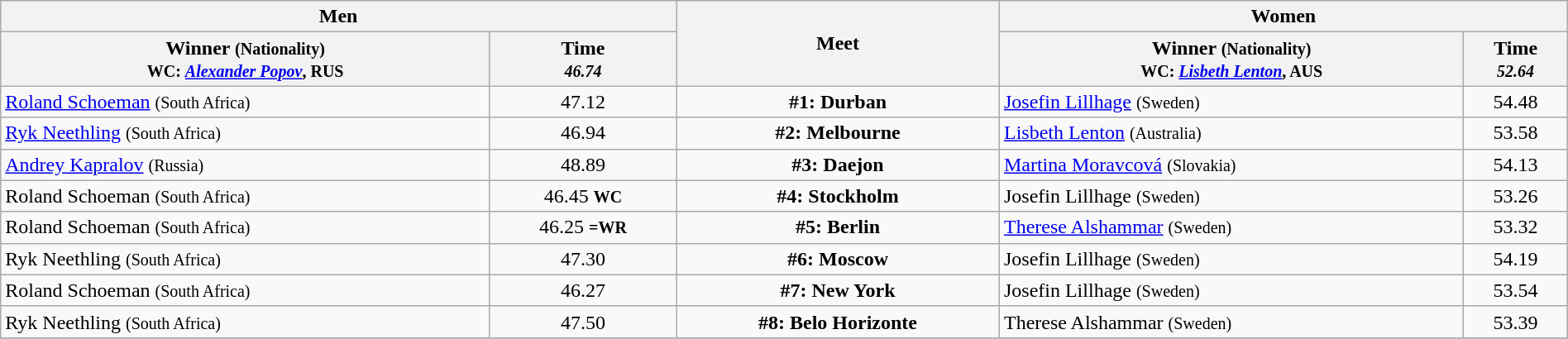<table class=wikitable width=100%>
<tr>
<th colspan="2">Men</th>
<th rowspan="2">Meet</th>
<th colspan="2">Women</th>
</tr>
<tr>
<th>Winner <small>(Nationality)<br>WC: <em><a href='#'>Alexander Popov</a></em>, RUS</small></th>
<th>Time<br><small><em>46.74</em></small></th>
<th>Winner <small>(Nationality)<br>WC: <em><a href='#'>Lisbeth Lenton</a></em>, AUS</small></th>
<th>Time<br><small><em>52.64</em></small></th>
</tr>
<tr>
<td> <a href='#'>Roland Schoeman</a> <small>(South Africa)</small></td>
<td align=center>47.12</td>
<td align=center><strong>#1: Durban</strong></td>
<td> <a href='#'>Josefin Lillhage</a> <small>(Sweden)</small></td>
<td align=center>54.48</td>
</tr>
<tr>
<td> <a href='#'>Ryk Neethling</a> <small>(South Africa)</small></td>
<td align=center>46.94</td>
<td align=center><strong>#2: Melbourne</strong></td>
<td> <a href='#'>Lisbeth Lenton</a> <small>(Australia)</small></td>
<td align=center>53.58</td>
</tr>
<tr>
<td> <a href='#'>Andrey Kapralov</a> <small>(Russia)</small></td>
<td align=center>48.89</td>
<td align=center><strong>#3: Daejon</strong></td>
<td> <a href='#'>Martina Moravcová</a> <small>(Slovakia)</small></td>
<td align=center>54.13</td>
</tr>
<tr>
<td> Roland Schoeman <small>(South Africa)</small></td>
<td align=center>46.45 <small><strong>WC</strong></small></td>
<td align=center><strong>#4: Stockholm</strong></td>
<td> Josefin Lillhage <small>(Sweden)</small></td>
<td align=center>53.26</td>
</tr>
<tr>
<td> Roland Schoeman <small>(South Africa)</small></td>
<td align=center>46.25 <small><strong>=WR</strong></small></td>
<td align=center><strong>#5: Berlin</strong></td>
<td> <a href='#'>Therese Alshammar</a> <small>(Sweden)</small></td>
<td align=center>53.32</td>
</tr>
<tr>
<td> Ryk Neethling <small>(South Africa)</small></td>
<td align=center>47.30</td>
<td align=center><strong>#6: Moscow</strong></td>
<td> Josefin Lillhage <small>(Sweden)</small></td>
<td align=center>54.19</td>
</tr>
<tr>
<td> Roland Schoeman <small>(South Africa)</small></td>
<td align=center>46.27</td>
<td align=center><strong>#7: New York</strong></td>
<td> Josefin Lillhage <small>(Sweden)</small></td>
<td align=center>53.54</td>
</tr>
<tr>
<td> Ryk Neethling <small>(South Africa)</small></td>
<td align=center>47.50</td>
<td align=center><strong>#8: Belo Horizonte</strong></td>
<td> Therese Alshammar <small>(Sweden)</small></td>
<td align=center>53.39</td>
</tr>
<tr>
</tr>
</table>
